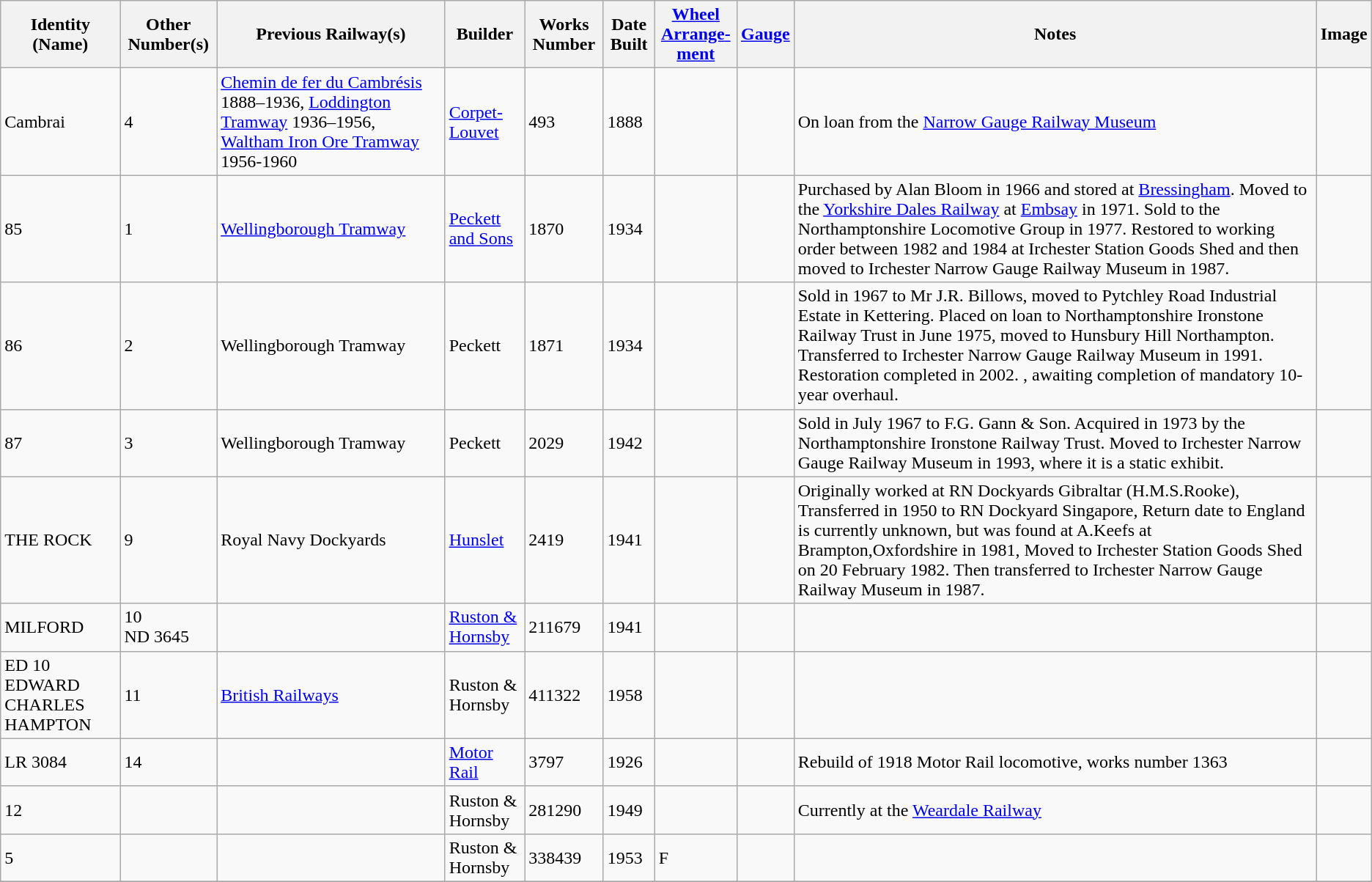<table class="wikitable sortable">
<tr>
<th>Identity (Name)</th>
<th>Other Number(s)</th>
<th>Previous Railway(s)</th>
<th>Builder</th>
<th>Works Number</th>
<th>Date Built</th>
<th><a href='#'>Wheel<br>Arrange­ment</a></th>
<th width="5" scope="col"><a href='#'>Gauge</a></th>
<th>Notes</th>
<th>Image</th>
</tr>
<tr>
<td>Cambrai</td>
<td>4</td>
<td><a href='#'>Chemin de fer du Cambrésis</a> 1888–1936, <a href='#'>Loddington Tramway</a> 1936–1956, <a href='#'>Waltham Iron Ore Tramway</a> 1956-1960</td>
<td><a href='#'>Corpet-Louvet</a></td>
<td>493</td>
<td>1888</td>
<td></td>
<td></td>
<td> On loan from the <a href='#'>Narrow Gauge Railway Museum</a></td>
<td></td>
</tr>
<tr>
<td>85</td>
<td>1</td>
<td><a href='#'>Wellingborough Tramway</a></td>
<td><a href='#'>Peckett and Sons</a></td>
<td>1870</td>
<td>1934</td>
<td></td>
<td></td>
<td> Purchased by Alan Bloom in 1966 and stored at <a href='#'>Bressingham</a>. Moved to the <a href='#'>Yorkshire Dales Railway</a> at <a href='#'>Embsay</a> in 1971. Sold to the Northamptonshire Locomotive Group in 1977. Restored to working order between 1982 and 1984 at Irchester Station Goods Shed and then moved to Irchester Narrow Gauge Railway Museum in 1987.</td>
<td></td>
</tr>
<tr>
<td>86</td>
<td>2</td>
<td>Wellingborough Tramway</td>
<td>Peckett</td>
<td>1871</td>
<td>1934</td>
<td></td>
<td></td>
<td> Sold in 1967 to Mr J.R. Billows, moved to Pytchley Road Industrial Estate in Kettering. Placed on loan to Northamptonshire Ironstone Railway Trust in June 1975, moved to Hunsbury Hill Northampton. Transferred to Irchester Narrow Gauge Railway Museum in 1991. Restoration completed in 2002. , awaiting completion of mandatory 10-year overhaul.</td>
<td></td>
</tr>
<tr>
<td>87</td>
<td>3</td>
<td>Wellingborough Tramway</td>
<td>Peckett</td>
<td>2029</td>
<td>1942</td>
<td></td>
<td></td>
<td> Sold in July 1967 to F.G. Gann & Son. Acquired in 1973 by the Northamptonshire Ironstone Railway Trust. Moved to Irchester Narrow Gauge Railway Museum in 1993, where it is a static exhibit.</td>
<td></td>
</tr>
<tr>
<td>THE ROCK</td>
<td>9</td>
<td>Royal Navy Dockyards</td>
<td><a href='#'>Hunslet</a></td>
<td>2419</td>
<td>1941</td>
<td></td>
<td></td>
<td> Originally worked at RN Dockyards Gibraltar (H.M.S.Rooke), Transferred in 1950 to RN Dockyard Singapore, Return date to England is currently unknown, but was found at A.Keefs at Brampton,Oxfordshire in 1981, Moved to Irchester Station Goods Shed on 20 February 1982. Then transferred to Irchester Narrow Gauge Railway Museum in 1987.</td>
<td></td>
</tr>
<tr>
<td>MILFORD</td>
<td>10<br>ND 3645</td>
<td></td>
<td><a href='#'>Ruston & Hornsby</a></td>
<td>211679</td>
<td>1941</td>
<td></td>
<td></td>
<td></td>
<td></td>
</tr>
<tr>
<td>ED 10<br>EDWARD CHARLES HAMPTON</td>
<td>11</td>
<td><a href='#'>British Railways</a></td>
<td>Ruston & Hornsby</td>
<td>411322</td>
<td>1958</td>
<td></td>
<td></td>
<td></td>
<td></td>
</tr>
<tr>
<td>LR 3084</td>
<td>14</td>
<td></td>
<td><a href='#'>Motor Rail</a></td>
<td>3797</td>
<td>1926</td>
<td></td>
<td></td>
<td>Rebuild of 1918 Motor Rail locomotive, works number 1363</td>
<td></td>
</tr>
<tr>
<td>12</td>
<td></td>
<td></td>
<td>Ruston & Hornsby</td>
<td>281290</td>
<td>1949</td>
<td></td>
<td></td>
<td>Currently at the <a href='#'>Weardale Railway</a></td>
<td></td>
</tr>
<tr>
<td>5</td>
<td></td>
<td></td>
<td>Ruston & Hornsby</td>
<td>338439</td>
<td>1953</td>
<td>F</td>
<td></td>
<td></td>
<td></td>
</tr>
<tr>
</tr>
</table>
